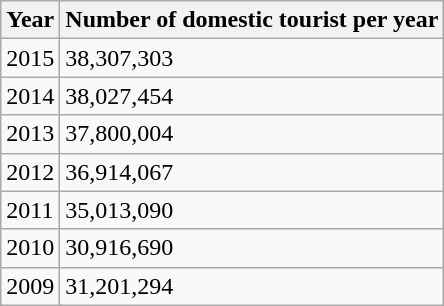<table class="wikitable sortable">
<tr>
<th>Year</th>
<th>Number of domestic tourist per year</th>
</tr>
<tr>
<td>2015</td>
<td>38,307,303</td>
</tr>
<tr>
<td>2014</td>
<td>38,027,454</td>
</tr>
<tr>
<td>2013</td>
<td>37,800,004</td>
</tr>
<tr>
<td>2012</td>
<td>36,914,067</td>
</tr>
<tr>
<td>2011</td>
<td>35,013,090</td>
</tr>
<tr>
<td>2010</td>
<td>30,916,690</td>
</tr>
<tr>
<td>2009</td>
<td>31,201,294</td>
</tr>
</table>
